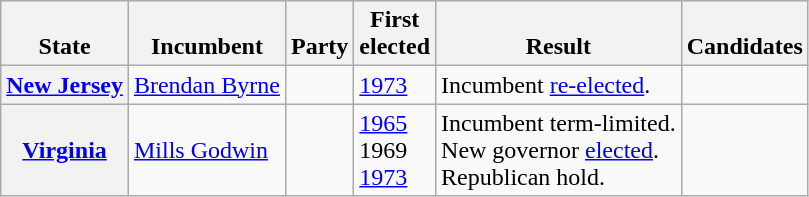<table class="wikitable sortable">
<tr valign=bottom>
<th>State</th>
<th>Incumbent</th>
<th>Party</th>
<th>First<br>elected</th>
<th>Result</th>
<th>Candidates</th>
</tr>
<tr>
<th><a href='#'>New Jersey</a></th>
<td><a href='#'>Brendan Byrne</a></td>
<td></td>
<td><a href='#'>1973</a></td>
<td>Incumbent <a href='#'>re-elected</a>.</td>
<td nowrap></td>
</tr>
<tr>
<th><a href='#'>Virginia</a></th>
<td><a href='#'>Mills Godwin</a></td>
<td></td>
<td><a href='#'>1965</a><br>1969 <br><a href='#'>1973</a></td>
<td>Incumbent term-limited. <br> New governor <a href='#'>elected</a>. <br> Republican hold.</td>
<td nowrap></td>
</tr>
</table>
